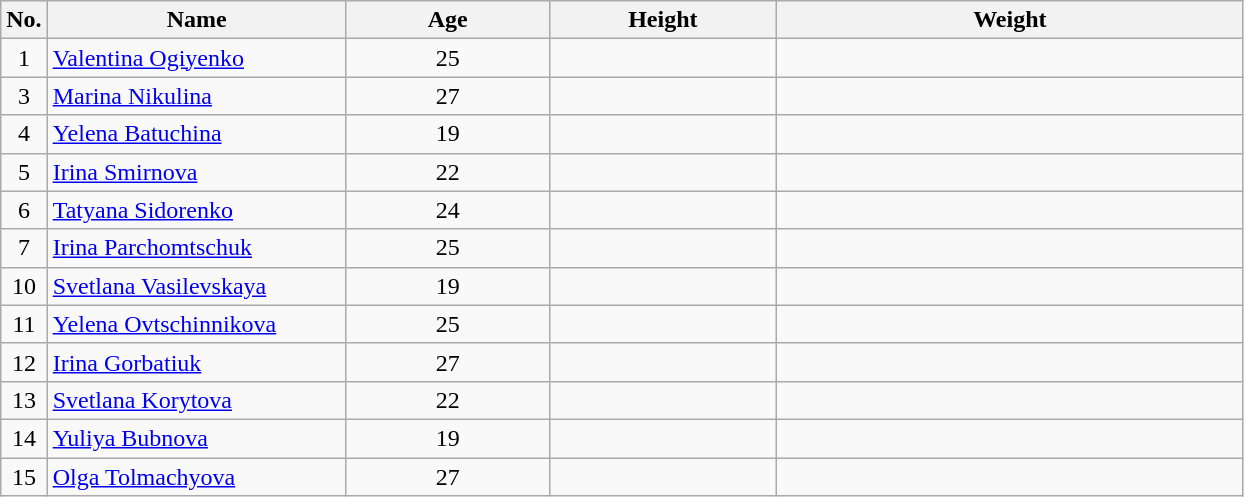<table class="wikitable sortable" style="text-align:center;">
<tr>
<th>No.</th>
<th style="width:12em">Name</th>
<th style="width:8em">Age</th>
<th style="width:9em">Height</th>
<th style="width:19em">Weight</th>
</tr>
<tr>
<td>1</td>
<td align=left><a href='#'>Valentina Ogiyenko</a></td>
<td>25</td>
<td></td>
<td></td>
</tr>
<tr>
<td>3</td>
<td align=left><a href='#'>Marina Nikulina</a></td>
<td>27</td>
<td></td>
<td></td>
</tr>
<tr>
<td>4</td>
<td align=left><a href='#'>Yelena Batuchina</a></td>
<td>19</td>
<td></td>
<td></td>
</tr>
<tr>
<td>5</td>
<td align=left><a href='#'>Irina Smirnova</a></td>
<td>22</td>
<td></td>
<td></td>
</tr>
<tr>
<td>6</td>
<td align=left><a href='#'>Tatyana Sidorenko</a></td>
<td>24</td>
<td></td>
<td></td>
</tr>
<tr>
<td>7</td>
<td align=left><a href='#'>Irina Parchomtschuk</a></td>
<td>25</td>
<td></td>
<td></td>
</tr>
<tr>
<td>10</td>
<td align=left><a href='#'>Svetlana Vasilevskaya</a></td>
<td>19</td>
<td></td>
<td></td>
</tr>
<tr>
<td>11</td>
<td align=left><a href='#'>Yelena Ovtschinnikova</a></td>
<td>25</td>
<td></td>
<td></td>
</tr>
<tr>
<td>12</td>
<td align=left><a href='#'>Irina Gorbatiuk</a></td>
<td>27</td>
<td></td>
<td></td>
</tr>
<tr>
<td>13</td>
<td align=left><a href='#'>Svetlana Korytova</a></td>
<td>22</td>
<td></td>
<td></td>
</tr>
<tr>
<td>14</td>
<td align=left><a href='#'>Yuliya Bubnova</a></td>
<td>19</td>
<td></td>
<td></td>
</tr>
<tr>
<td>15</td>
<td align=left><a href='#'>Olga Tolmachyova</a></td>
<td>27</td>
<td></td>
<td></td>
</tr>
</table>
